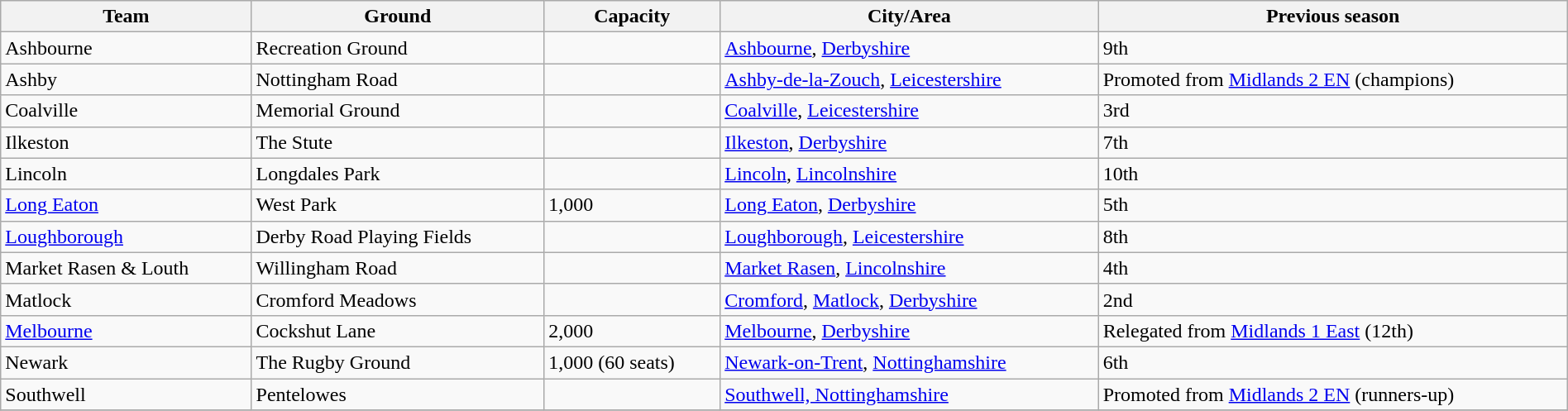<table class="wikitable sortable" width=100%>
<tr>
<th>Team</th>
<th>Ground</th>
<th>Capacity</th>
<th>City/Area</th>
<th>Previous season</th>
</tr>
<tr>
<td>Ashbourne</td>
<td>Recreation Ground</td>
<td></td>
<td><a href='#'>Ashbourne</a>, <a href='#'>Derbyshire</a></td>
<td>9th</td>
</tr>
<tr>
<td>Ashby</td>
<td>Nottingham Road</td>
<td></td>
<td><a href='#'>Ashby-de-la-Zouch</a>, <a href='#'>Leicestershire</a></td>
<td>Promoted from <a href='#'>Midlands 2 EN</a> (champions)</td>
</tr>
<tr>
<td>Coalville</td>
<td>Memorial Ground</td>
<td></td>
<td><a href='#'>Coalville</a>, <a href='#'>Leicestershire</a></td>
<td>3rd</td>
</tr>
<tr>
<td>Ilkeston</td>
<td>The Stute</td>
<td></td>
<td><a href='#'>Ilkeston</a>, <a href='#'>Derbyshire</a></td>
<td>7th</td>
</tr>
<tr>
<td>Lincoln</td>
<td>Longdales Park</td>
<td></td>
<td><a href='#'>Lincoln</a>, <a href='#'>Lincolnshire</a></td>
<td>10th</td>
</tr>
<tr>
<td><a href='#'>Long Eaton</a></td>
<td>West Park</td>
<td>1,000</td>
<td><a href='#'>Long Eaton</a>, <a href='#'>Derbyshire</a></td>
<td>5th</td>
</tr>
<tr>
<td><a href='#'>Loughborough</a></td>
<td>Derby Road Playing Fields</td>
<td></td>
<td><a href='#'>Loughborough</a>, <a href='#'>Leicestershire</a></td>
<td>8th</td>
</tr>
<tr>
<td>Market Rasen & Louth</td>
<td>Willingham Road</td>
<td></td>
<td><a href='#'>Market Rasen</a>, <a href='#'>Lincolnshire</a></td>
<td>4th</td>
</tr>
<tr>
<td>Matlock</td>
<td>Cromford Meadows</td>
<td></td>
<td><a href='#'>Cromford</a>, <a href='#'>Matlock</a>, <a href='#'>Derbyshire</a></td>
<td>2nd</td>
</tr>
<tr>
<td><a href='#'>Melbourne</a></td>
<td>Cockshut Lane</td>
<td>2,000</td>
<td><a href='#'>Melbourne</a>, <a href='#'>Derbyshire</a></td>
<td>Relegated from <a href='#'>Midlands 1 East</a> (12th)</td>
</tr>
<tr>
<td>Newark</td>
<td>The Rugby Ground</td>
<td>1,000 (60 seats)</td>
<td><a href='#'>Newark-on-Trent</a>, <a href='#'>Nottinghamshire</a></td>
<td>6th</td>
</tr>
<tr>
<td>Southwell</td>
<td>Pentelowes</td>
<td></td>
<td><a href='#'>Southwell, Nottinghamshire</a></td>
<td>Promoted from <a href='#'>Midlands 2 EN</a> (runners-up)</td>
</tr>
<tr>
</tr>
</table>
